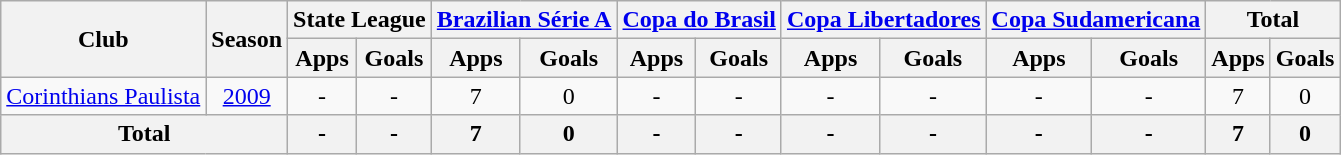<table class="wikitable" style="text-align: center;">
<tr>
<th rowspan="2">Club</th>
<th rowspan="2">Season</th>
<th colspan="2">State League</th>
<th colspan="2"><a href='#'>Brazilian Série A</a></th>
<th colspan="2"><a href='#'>Copa do Brasil</a></th>
<th colspan="2"><a href='#'>Copa Libertadores</a></th>
<th colspan="2"><a href='#'>Copa Sudamericana</a></th>
<th colspan="2">Total</th>
</tr>
<tr>
<th>Apps</th>
<th>Goals</th>
<th>Apps</th>
<th>Goals</th>
<th>Apps</th>
<th>Goals</th>
<th>Apps</th>
<th>Goals</th>
<th>Apps</th>
<th>Goals</th>
<th>Apps</th>
<th>Goals</th>
</tr>
<tr>
<td rowspan="1" valign="center"><a href='#'>Corinthians Paulista</a></td>
<td><a href='#'>2009</a></td>
<td>-</td>
<td>-</td>
<td>7</td>
<td>0</td>
<td>-</td>
<td>-</td>
<td>-</td>
<td>-</td>
<td>-</td>
<td>-</td>
<td>7</td>
<td>0</td>
</tr>
<tr>
<th colspan="2"><strong>Total</strong></th>
<th>-</th>
<th>-</th>
<th>7</th>
<th>0</th>
<th>-</th>
<th>-</th>
<th>-</th>
<th>-</th>
<th>-</th>
<th>-</th>
<th>7</th>
<th>0</th>
</tr>
</table>
